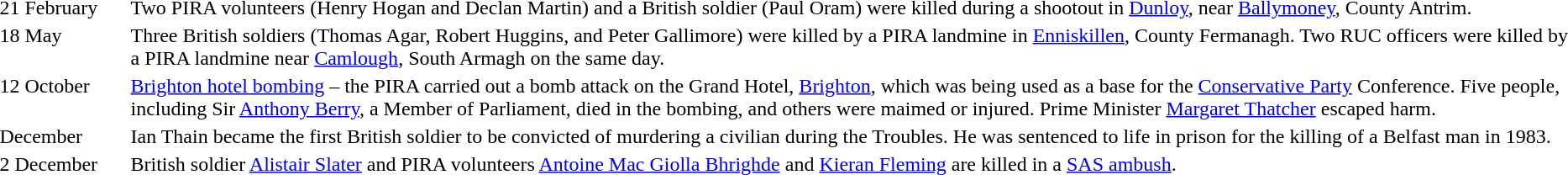<table width=100%>
<tr>
<td style="width:100px; vertical-align:top;">21 February</td>
<td>Two PIRA volunteers (Henry Hogan and Declan Martin) and a British soldier (Paul Oram) were killed during a shootout in <a href='#'>Dunloy</a>, near <a href='#'>Ballymoney</a>, County Antrim.</td>
</tr>
<tr>
<td valign="top">18 May</td>
<td>Three British soldiers (Thomas Agar, Robert Huggins, and Peter Gallimore) were killed by a PIRA landmine in <a href='#'>Enniskillen</a>, County Fermanagh. Two RUC officers were killed by a PIRA landmine near <a href='#'>Camlough</a>, South Armagh on the same day.</td>
</tr>
<tr>
<td valign="top">12 October</td>
<td><a href='#'>Brighton hotel bombing</a> – the PIRA carried out a bomb attack on the Grand Hotel, <a href='#'>Brighton</a>, which was being used as a base for the <a href='#'>Conservative Party</a> Conference. Five people, including Sir <a href='#'>Anthony Berry</a>, a Member of Parliament, died in the bombing, and others were maimed or injured. Prime Minister <a href='#'>Margaret Thatcher</a> escaped harm.</td>
</tr>
<tr>
<td valign="top">December</td>
<td>Ian Thain became the first British soldier to be convicted of murdering a civilian during the Troubles. He was sentenced to life in prison for the killing of a Belfast man in 1983.</td>
</tr>
<tr>
<td valign="top">2 December</td>
<td>British soldier <a href='#'>Alistair Slater</a> and PIRA volunteers <a href='#'>Antoine Mac Giolla Bhrighde</a> and <a href='#'>Kieran Fleming</a> are killed in a <a href='#'>SAS ambush</a>.</td>
<td></td>
</tr>
</table>
